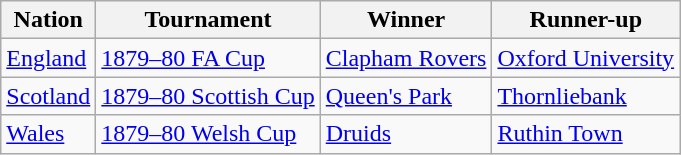<table class="wikitable">
<tr>
<th>Nation</th>
<th>Tournament</th>
<th>Winner</th>
<th>Runner-up</th>
</tr>
<tr>
<td> <a href='#'>England</a></td>
<td><a href='#'>1879–80 FA Cup</a></td>
<td><a href='#'>Clapham Rovers</a></td>
<td><a href='#'>Oxford University</a></td>
</tr>
<tr>
<td> <a href='#'>Scotland</a></td>
<td><a href='#'>1879–80 Scottish Cup</a></td>
<td><a href='#'>Queen's Park</a></td>
<td><a href='#'>Thornliebank</a></td>
</tr>
<tr>
<td> <a href='#'>Wales</a></td>
<td><a href='#'>1879–80 Welsh Cup</a></td>
<td><a href='#'>Druids</a></td>
<td><a href='#'>Ruthin Town</a></td>
</tr>
</table>
